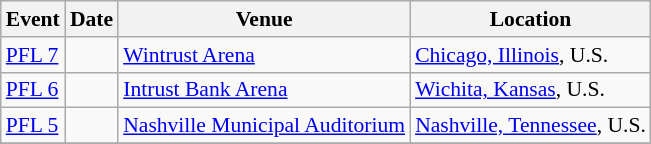<table class="sortable wikitable succession-box" style="font-size:90%;" id="Scheduled_events">
<tr>
<th scope="col">Event</th>
<th scope="col">Date</th>
<th scope="col">Venue</th>
<th scope="col">Location</th>
</tr>
<tr>
<td><a href='#'>PFL 7</a></td>
<td></td>
<td><a href='#'>Wintrust Arena</a></td>
<td><a href='#'>Chicago, Illinois</a>, U.S.</td>
</tr>
<tr>
<td><a href='#'>PFL 6</a></td>
<td></td>
<td><a href='#'>Intrust Bank Arena</a></td>
<td><a href='#'>Wichita, Kansas</a>, U.S.</td>
</tr>
<tr>
<td><a href='#'>PFL 5</a></td>
<td></td>
<td><a href='#'>Nashville Municipal Auditorium</a></td>
<td><a href='#'>Nashville, Tennessee</a>, U.S.</td>
</tr>
<tr>
</tr>
</table>
